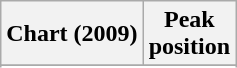<table class="wikitable sortable plainrowheaders" style="text-align:center">
<tr>
<th scope="col">Chart (2009)</th>
<th scope="col">Peak<br>position</th>
</tr>
<tr>
</tr>
<tr>
</tr>
</table>
